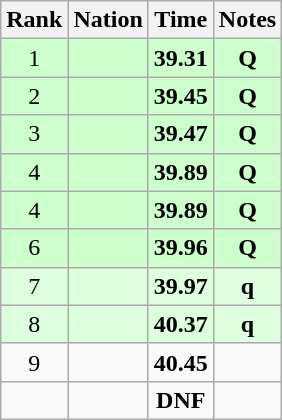<table class="wikitable sortable" style="text-align:center">
<tr>
<th>Rank</th>
<th>Nation</th>
<th>Time</th>
<th>Notes</th>
</tr>
<tr bgcolor=ccffcc>
<td>1</td>
<td align=left></td>
<td><strong>39.31</strong></td>
<td><strong>Q</strong></td>
</tr>
<tr bgcolor=ccffcc>
<td>2</td>
<td align=left></td>
<td><strong>39.45</strong></td>
<td><strong>Q</strong></td>
</tr>
<tr bgcolor=ccffcc>
<td>3</td>
<td align=left></td>
<td><strong>39.47</strong></td>
<td><strong>Q</strong></td>
</tr>
<tr bgcolor=ccffcc>
<td>4</td>
<td align=left></td>
<td><strong>39.89</strong></td>
<td><strong>Q</strong></td>
</tr>
<tr bgcolor=ccffcc>
<td>4</td>
<td align=left></td>
<td><strong>39.89</strong></td>
<td><strong>Q</strong></td>
</tr>
<tr bgcolor=ccffcc>
<td>6</td>
<td align=left></td>
<td><strong>39.96</strong></td>
<td><strong>Q</strong></td>
</tr>
<tr bgcolor=ddffdd>
<td>7</td>
<td align=left></td>
<td><strong>39.97</strong></td>
<td><strong>q</strong></td>
</tr>
<tr bgcolor=ddffdd>
<td>8</td>
<td align=left></td>
<td><strong>40.37</strong></td>
<td><strong>q</strong></td>
</tr>
<tr>
<td>9</td>
<td align=left></td>
<td><strong>40.45</strong></td>
<td></td>
</tr>
<tr>
<td></td>
<td align=left></td>
<td><strong>DNF</strong></td>
<td></td>
</tr>
</table>
